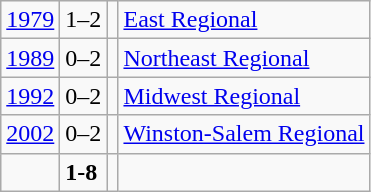<table class="wikitable">
<tr>
<td><a href='#'>1979</a></td>
<td>1–2</td>
<td></td>
<td><a href='#'>East Regional</a></td>
</tr>
<tr>
<td><a href='#'>1989</a></td>
<td>0–2</td>
<td></td>
<td><a href='#'>Northeast Regional</a></td>
</tr>
<tr>
<td><a href='#'>1992</a></td>
<td>0–2</td>
<td></td>
<td><a href='#'>Midwest Regional</a></td>
</tr>
<tr>
<td><a href='#'>2002</a></td>
<td>0–2</td>
<td></td>
<td><a href='#'>Winston-Salem Regional</a></td>
</tr>
<tr>
<td></td>
<td><strong>1-8</strong></td>
<td><strong></strong></td>
<td></td>
</tr>
</table>
